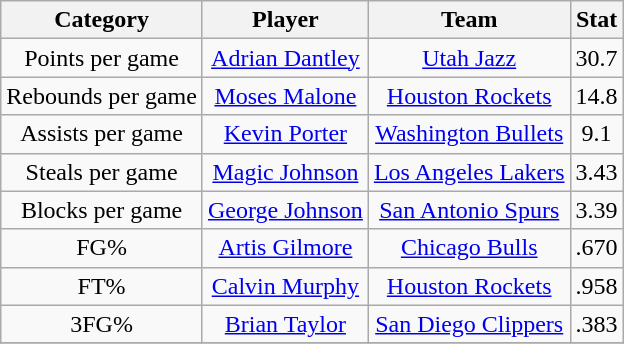<table class="wikitable" style="text-align:center">
<tr>
<th>Category</th>
<th>Player</th>
<th>Team</th>
<th>Stat</th>
</tr>
<tr>
<td>Points per game</td>
<td><a href='#'>Adrian Dantley</a></td>
<td><a href='#'>Utah Jazz</a></td>
<td>30.7</td>
</tr>
<tr>
<td>Rebounds per game</td>
<td><a href='#'>Moses Malone</a></td>
<td><a href='#'>Houston Rockets</a></td>
<td>14.8</td>
</tr>
<tr>
<td>Assists per game</td>
<td><a href='#'>Kevin Porter</a></td>
<td><a href='#'>Washington Bullets</a></td>
<td>9.1</td>
</tr>
<tr>
<td>Steals per game</td>
<td><a href='#'>Magic Johnson</a></td>
<td><a href='#'>Los Angeles Lakers</a></td>
<td>3.43</td>
</tr>
<tr>
<td>Blocks per game</td>
<td><a href='#'>George Johnson</a></td>
<td><a href='#'>San Antonio Spurs</a></td>
<td>3.39</td>
</tr>
<tr>
<td>FG%</td>
<td><a href='#'>Artis Gilmore</a></td>
<td><a href='#'>Chicago Bulls</a></td>
<td>.670</td>
</tr>
<tr>
<td>FT%</td>
<td><a href='#'>Calvin Murphy</a></td>
<td><a href='#'>Houston Rockets</a></td>
<td>.958</td>
</tr>
<tr>
<td>3FG%</td>
<td><a href='#'>Brian Taylor</a></td>
<td><a href='#'>San Diego Clippers</a></td>
<td>.383</td>
</tr>
<tr>
</tr>
</table>
